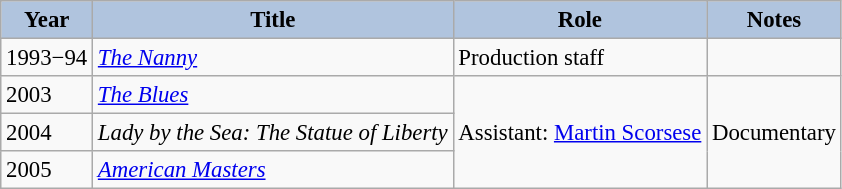<table class="wikitable" style="font-size:95%;">
<tr>
<th style="background:#B0C4DE;">Year</th>
<th style="background:#B0C4DE;">Title</th>
<th style="background:#B0C4DE;">Role</th>
<th style="background:#B0C4DE;">Notes</th>
</tr>
<tr>
<td>1993−94</td>
<td><em><a href='#'>The Nanny</a></em></td>
<td>Production staff</td>
<td></td>
</tr>
<tr>
<td>2003</td>
<td><em><a href='#'>The Blues</a></em></td>
<td rowspan=3>Assistant: <a href='#'>Martin Scorsese</a></td>
<td rowspan=3>Documentary</td>
</tr>
<tr>
<td>2004</td>
<td><em>Lady by the Sea: The Statue of Liberty</em></td>
</tr>
<tr>
<td>2005</td>
<td><em><a href='#'>American Masters</a></em></td>
</tr>
</table>
